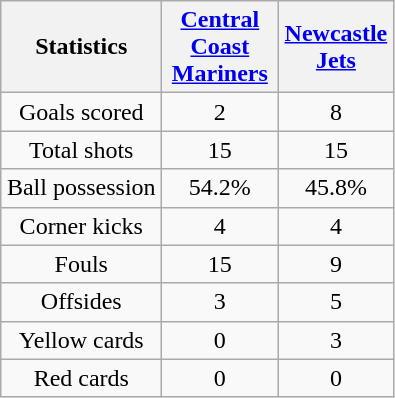<table class="wikitable" style="text-align: center">
<tr>
<th width=100>Statistics</th>
<th width=70><a href='#'>Central Coast Mariners</a></th>
<th width=70><a href='#'>Newcastle Jets</a></th>
</tr>
<tr>
<td>Goals scored</td>
<td>2</td>
<td>8</td>
</tr>
<tr>
<td>Total shots</td>
<td>15</td>
<td>15</td>
</tr>
<tr>
<td>Ball possession</td>
<td>54.2%</td>
<td>45.8%</td>
</tr>
<tr>
<td>Corner kicks</td>
<td>4</td>
<td>4</td>
</tr>
<tr>
<td>Fouls</td>
<td>15</td>
<td>9</td>
</tr>
<tr>
<td>Offsides</td>
<td>3</td>
<td>5</td>
</tr>
<tr>
<td>Yellow cards</td>
<td>0</td>
<td>3</td>
</tr>
<tr>
<td>Red cards</td>
<td>0</td>
<td>0</td>
</tr>
</table>
